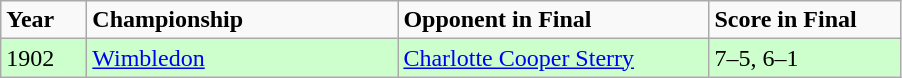<table class="wikitable">
<tr>
<td width="50"><strong>Year</strong></td>
<td width="200"><strong>Championship</strong></td>
<td width="200"><strong>Opponent in Final</strong></td>
<td width="120"><strong>Score in Final</strong></td>
</tr>
<tr bgcolor="#CCFFCC">
<td>1902</td>
<td><a href='#'>Wimbledon</a></td>
<td> <a href='#'>Charlotte Cooper Sterry</a></td>
<td>7–5, 6–1</td>
</tr>
</table>
